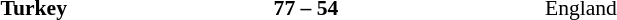<table width=75% cellspacing=1>
<tr>
<th width=25%></th>
<th width=25%></th>
<th width=25%></th>
</tr>
<tr style=font-size:90%>
<td align=right><strong>Turkey</strong></td>
<td align=center><strong>77 – 54</strong></td>
<td>England</td>
</tr>
</table>
